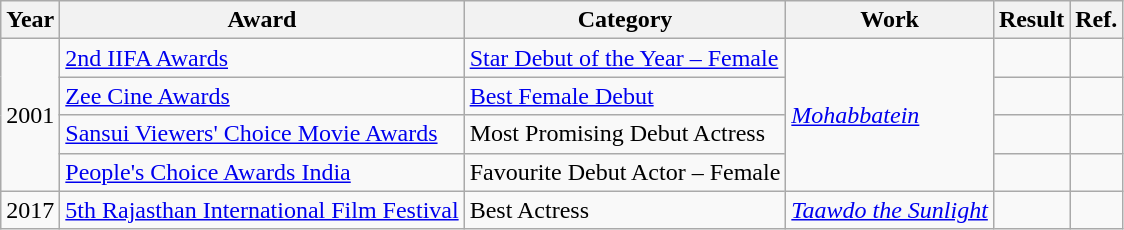<table class="wikitable">
<tr>
<th>Year</th>
<th>Award</th>
<th>Category</th>
<th>Work</th>
<th>Result</th>
<th>Ref.</th>
</tr>
<tr>
<td rowspan="4">2001</td>
<td><a href='#'>2nd IIFA Awards</a></td>
<td><a href='#'>Star Debut of the Year – Female</a></td>
<td rowspan="4"><em><a href='#'>Mohabbatein</a></em></td>
<td></td>
<td></td>
</tr>
<tr>
<td><a href='#'>Zee Cine Awards</a></td>
<td><a href='#'>Best Female Debut</a></td>
<td></td>
<td></td>
</tr>
<tr>
<td><a href='#'>Sansui Viewers' Choice Movie Awards</a></td>
<td>Most Promising Debut Actress</td>
<td></td>
<td></td>
</tr>
<tr>
<td><a href='#'>People's Choice Awards India</a></td>
<td>Favourite Debut Actor – Female</td>
<td></td>
<td></td>
</tr>
<tr>
<td>2017</td>
<td><a href='#'>5th Rajasthan International Film Festival</a></td>
<td>Best Actress</td>
<td><em><a href='#'>Taawdo the Sunlight</a></em></td>
<td></td>
<td></td>
</tr>
</table>
